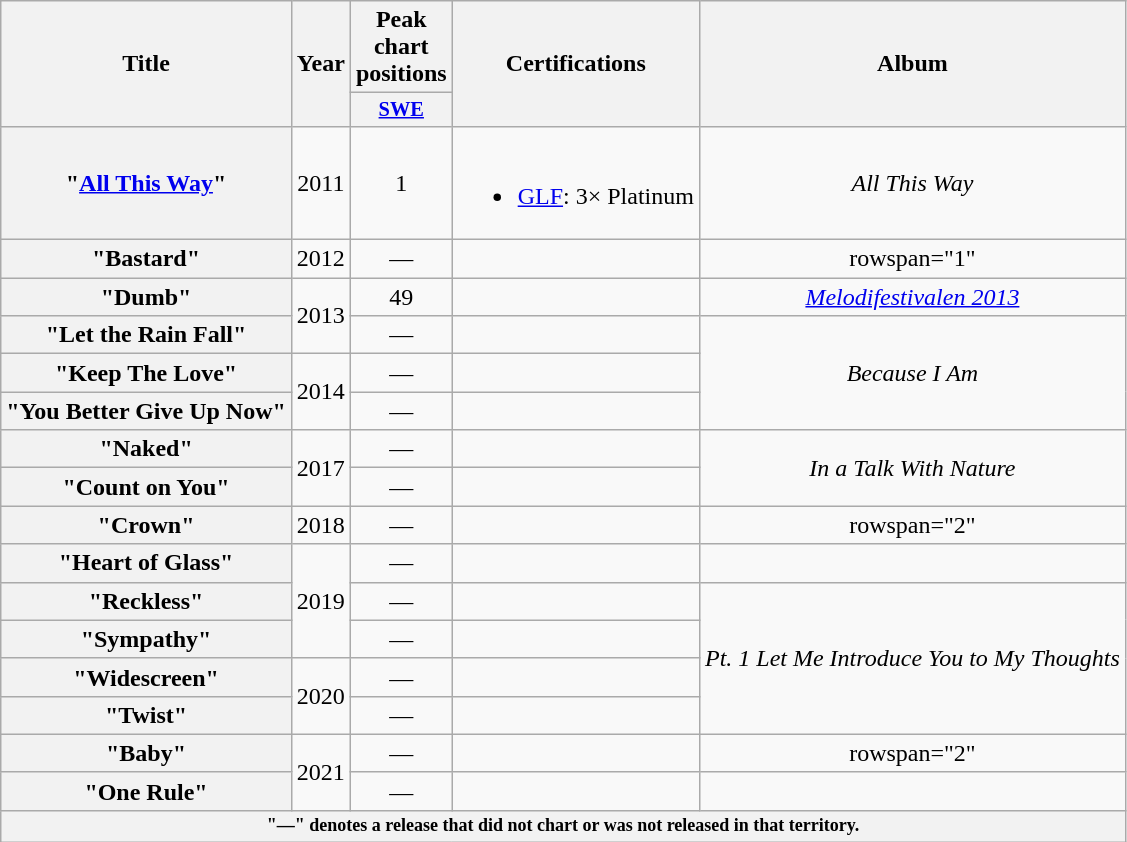<table class="wikitable plainrowheaders" style="text-align:center;">
<tr>
<th scope="col" rowspan="2">Title</th>
<th scope="col" rowspan="2">Year</th>
<th scope="col">Peak chart positions</th>
<th scope="col" rowspan="2">Certifications</th>
<th scope="col" rowspan="2">Album</th>
</tr>
<tr>
<th scope="col" style="width:3em;font-size:85%;"><a href='#'>SWE</a><br></th>
</tr>
<tr>
<th scope="row">"<a href='#'>All This Way</a>"</th>
<td>2011</td>
<td>1</td>
<td><br><ul><li><a href='#'>GLF</a>: 3× Platinum</li></ul></td>
<td><em>All This Way</em></td>
</tr>
<tr>
<th scope="row">"Bastard"</th>
<td>2012</td>
<td>—</td>
<td></td>
<td>rowspan="1" </td>
</tr>
<tr>
<th scope="row">"Dumb"</th>
<td rowspan="2">2013</td>
<td>49</td>
<td></td>
<td rowspan="1"><em><a href='#'>Melodifestivalen 2013</a></em></td>
</tr>
<tr>
<th scope="row">"Let the Rain Fall"</th>
<td>—</td>
<td></td>
<td rowspan="3"><em>Because I Am</em></td>
</tr>
<tr>
<th scope="row">"Keep The Love"</th>
<td rowspan="2">2014</td>
<td>—</td>
<td></td>
</tr>
<tr>
<th scope="row">"You Better Give Up Now"</th>
<td>—</td>
<td></td>
</tr>
<tr>
<th scope="row">"Naked"</th>
<td rowspan="2">2017</td>
<td>—</td>
<td></td>
<td rowspan="2"><em>In a Talk With Nature</em></td>
</tr>
<tr>
<th scope="row">"Count on You"</th>
<td>—</td>
<td></td>
</tr>
<tr>
<th scope="row">"Crown"</th>
<td>2018</td>
<td>—</td>
<td></td>
<td>rowspan="2" </td>
</tr>
<tr>
<th scope="row">"Heart of Glass"</th>
<td rowspan="3">2019</td>
<td>—</td>
<td></td>
</tr>
<tr>
<th scope="row">"Reckless"</th>
<td>—</td>
<td></td>
<td rowspan="4"><em>Pt. 1 Let Me Introduce You to My Thoughts</em></td>
</tr>
<tr>
<th scope="row">"Sympathy"</th>
<td>—</td>
<td></td>
</tr>
<tr>
<th scope="row">"Widescreen"</th>
<td rowspan="2">2020</td>
<td>—</td>
<td></td>
</tr>
<tr>
<th scope="row">"Twist"</th>
<td>—</td>
<td></td>
</tr>
<tr>
<th scope="row">"Baby"</th>
<td rowspan="2">2021</td>
<td>—</td>
<td></td>
<td>rowspan="2" </td>
</tr>
<tr>
<th scope="row">"One Rule"</th>
<td>—</td>
<td></td>
</tr>
<tr>
<th colspan="5" style="font-size:75%">"—" denotes a release that did not chart or was not released in that territory.</th>
</tr>
</table>
